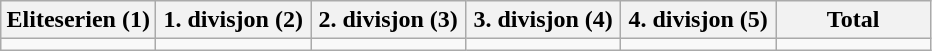<table class="wikitable">
<tr>
<th width="16.6%">Eliteserien (1)</th>
<th width="16.6%">1. divisjon (2)</th>
<th width="16.6%">2. divisjon (3)</th>
<th width="16.6%">3. divisjon (4)</th>
<th width="16.6%">4. divisjon (5)</th>
<th width="16.6%">Total</th>
</tr>
<tr>
<td></td>
<td></td>
<td></td>
<td></td>
<td></td>
<td></td>
</tr>
</table>
